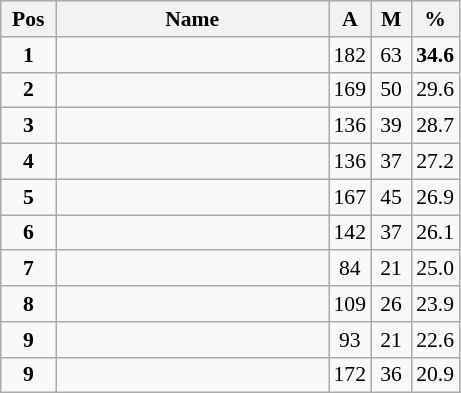<table class="wikitable" style="text-align:center; font-size:90%;">
<tr>
<th width=30px>Pos</th>
<th width=175px>Name</th>
<th width=20px>A</th>
<th width=20px>M</th>
<th width=25px>%</th>
</tr>
<tr>
<td><strong>1</strong></td>
<td align=left><strong></strong></td>
<td>182</td>
<td>63</td>
<td><strong>34.6</strong></td>
</tr>
<tr>
<td><strong>2</strong></td>
<td align=left></td>
<td>169</td>
<td>50</td>
<td>29.6</td>
</tr>
<tr>
<td><strong>3</strong></td>
<td align=left></td>
<td>136</td>
<td>39</td>
<td>28.7</td>
</tr>
<tr>
<td><strong>4</strong></td>
<td align=left></td>
<td>136</td>
<td>37</td>
<td>27.2</td>
</tr>
<tr>
<td><strong>5</strong></td>
<td align=left></td>
<td>167</td>
<td>45</td>
<td>26.9</td>
</tr>
<tr>
<td><strong>6</strong></td>
<td align=left></td>
<td>142</td>
<td>37</td>
<td>26.1</td>
</tr>
<tr>
<td><strong>7</strong></td>
<td align=left></td>
<td>84</td>
<td>21</td>
<td>25.0</td>
</tr>
<tr>
<td><strong>8</strong></td>
<td align=left></td>
<td>109</td>
<td>26</td>
<td>23.9</td>
</tr>
<tr>
<td><strong>9</strong></td>
<td align=left></td>
<td>93</td>
<td>21</td>
<td>22.6</td>
</tr>
<tr>
<td><strong>9</strong></td>
<td align=left></td>
<td>172</td>
<td>36</td>
<td>20.9</td>
</tr>
</table>
